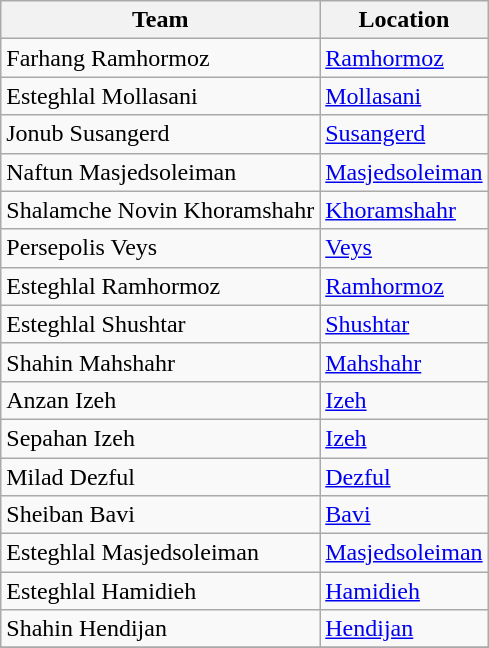<table class="wikitable sortable">
<tr>
<th>Team</th>
<th>Location</th>
</tr>
<tr>
<td>Farhang Ramhormoz</td>
<td><a href='#'>Ramhormoz</a></td>
</tr>
<tr>
<td>Esteghlal Mollasani</td>
<td><a href='#'>Mollasani</a></td>
</tr>
<tr>
<td>Jonub Susangerd</td>
<td><a href='#'>Susangerd</a></td>
</tr>
<tr>
<td>Naftun Masjedsoleiman</td>
<td><a href='#'>Masjedsoleiman</a></td>
</tr>
<tr>
<td>Shalamche Novin Khoramshahr</td>
<td><a href='#'>Khoramshahr</a></td>
</tr>
<tr>
<td>Persepolis Veys</td>
<td><a href='#'>Veys</a></td>
</tr>
<tr>
<td>Esteghlal Ramhormoz</td>
<td><a href='#'>Ramhormoz</a></td>
</tr>
<tr>
<td>Esteghlal Shushtar</td>
<td><a href='#'>Shushtar</a></td>
</tr>
<tr>
<td>Shahin Mahshahr</td>
<td><a href='#'>Mahshahr</a></td>
</tr>
<tr>
<td>Anzan Izeh</td>
<td><a href='#'>Izeh</a></td>
</tr>
<tr>
<td>Sepahan Izeh</td>
<td><a href='#'>Izeh</a></td>
</tr>
<tr>
<td>Milad Dezful</td>
<td><a href='#'>Dezful</a></td>
</tr>
<tr>
<td>Sheiban Bavi</td>
<td><a href='#'>Bavi</a></td>
</tr>
<tr>
<td>Esteghlal Masjedsoleiman</td>
<td><a href='#'>Masjedsoleiman</a></td>
</tr>
<tr>
<td>Esteghlal Hamidieh</td>
<td><a href='#'>Hamidieh</a></td>
</tr>
<tr>
<td>Shahin Hendijan</td>
<td><a href='#'>Hendijan</a></td>
</tr>
<tr>
</tr>
</table>
